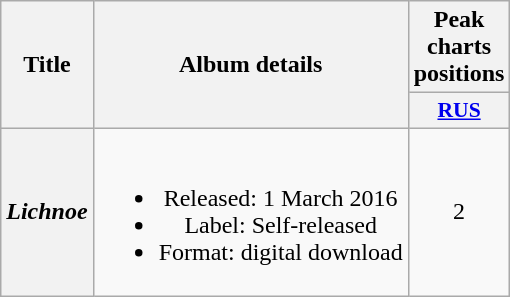<table class="wikitable plainrowheaders" style="text-align:center;">
<tr>
<th rowspan="2">Title</th>
<th rowspan="2">Album details</th>
<th colspan="1">Peak charts positions</th>
</tr>
<tr>
<th scope="col" style="width:3em;font-size:90%;"><a href='#'>RUS</a><br></th>
</tr>
<tr>
<th scope="row"><em>Lichnoe</em><br></th>
<td><br><ul><li>Released: 1 March 2016</li><li>Label: Self-released</li><li>Format: digital download</li></ul></td>
<td>2</td>
</tr>
</table>
